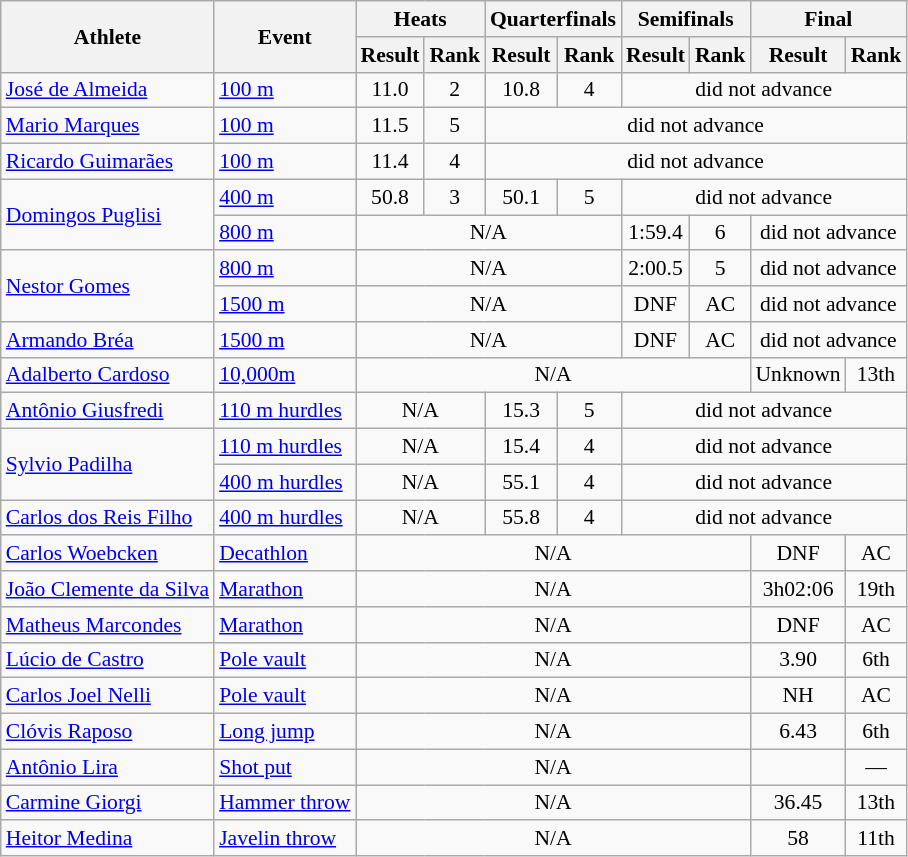<table class=wikitable style="font-size:90%">
<tr>
<th rowspan=2>Athlete</th>
<th rowspan=2>Event</th>
<th colspan=2>Heats</th>
<th colspan=2>Quarterfinals</th>
<th colspan=2>Semifinals</th>
<th colspan=2>Final</th>
</tr>
<tr>
<th>Result</th>
<th>Rank</th>
<th>Result</th>
<th>Rank</th>
<th>Result</th>
<th>Rank</th>
<th>Result</th>
<th>Rank</th>
</tr>
<tr>
<td><a href='#'>José de Almeida</a></td>
<td><a href='#'>100 m</a></td>
<td align=center>11.0</td>
<td align=center>2</td>
<td align=center>10.8</td>
<td align=center>4</td>
<td align=center colspan=4>did not advance</td>
</tr>
<tr>
<td><a href='#'>Mario Marques</a></td>
<td><a href='#'>100 m</a></td>
<td align=center>11.5</td>
<td align=center>5</td>
<td align=center colspan=6>did not advance</td>
</tr>
<tr>
<td><a href='#'>Ricardo Guimarães</a></td>
<td><a href='#'>100 m</a></td>
<td align=center>11.4</td>
<td align=center>4</td>
<td align=center colspan=6>did not advance</td>
</tr>
<tr>
<td rowspan=2><a href='#'>Domingos Puglisi</a></td>
<td><a href='#'>400 m</a></td>
<td align=center>50.8</td>
<td align=center>3</td>
<td align=center>50.1</td>
<td align=center>5</td>
<td align=center colspan=4>did not advance</td>
</tr>
<tr>
<td><a href='#'>800 m</a></td>
<td align=center colspan=4>N/A</td>
<td align=center>1:59.4</td>
<td align=center>6</td>
<td align=center colspan=2>did not advance</td>
</tr>
<tr>
<td rowspan=2><a href='#'>Nestor Gomes</a></td>
<td><a href='#'>800 m</a></td>
<td align=center colspan=4>N/A</td>
<td align=center>2:00.5</td>
<td align=center>5</td>
<td align=center colspan=2>did not advance</td>
</tr>
<tr>
<td><a href='#'>1500 m</a></td>
<td align=center colspan=4>N/A</td>
<td align=center>DNF</td>
<td align=center>AC</td>
<td align=center colspan=4>did not advance</td>
</tr>
<tr>
<td><a href='#'>Armando Bréa</a></td>
<td><a href='#'>1500 m</a></td>
<td align=center colspan=4>N/A</td>
<td align=center>DNF</td>
<td align=center>AC</td>
<td align=center colspan=2>did not advance</td>
</tr>
<tr>
<td><a href='#'>Adalberto Cardoso</a></td>
<td><a href='#'>10,000m</a></td>
<td align=center colspan=6>N/A</td>
<td align=center>Unknown</td>
<td align=center>13th</td>
</tr>
<tr>
<td><a href='#'>Antônio Giusfredi</a></td>
<td><a href='#'>110 m hurdles</a></td>
<td align=center colspan=2>N/A</td>
<td align=center>15.3</td>
<td align=center>5</td>
<td align=center colspan=6>did not advance</td>
</tr>
<tr>
<td rowspan=2><a href='#'>Sylvio Padilha</a></td>
<td><a href='#'>110 m hurdles</a></td>
<td align=center colspan=2>N/A</td>
<td align=center>15.4</td>
<td align=center>4</td>
<td align=center colspan=4>did not advance</td>
</tr>
<tr>
<td><a href='#'>400 m hurdles</a></td>
<td align=center colspan=2>N/A</td>
<td align=center>55.1</td>
<td align=center>4</td>
<td align=center colspan=4>did not advance</td>
</tr>
<tr>
<td><a href='#'>Carlos dos Reis Filho</a></td>
<td><a href='#'>400 m hurdles</a></td>
<td align=center colspan=2>N/A</td>
<td align=center>55.8</td>
<td align=center>4</td>
<td align=center colspan=6>did not advance</td>
</tr>
<tr>
<td><a href='#'>Carlos Woebcken</a></td>
<td><a href='#'>Decathlon</a></td>
<td align=center colspan=6>N/A</td>
<td align=center>DNF</td>
<td align=center>AC</td>
</tr>
<tr>
<td><a href='#'>João Clemente da Silva</a></td>
<td><a href='#'>Marathon</a></td>
<td align=center colspan=6>N/A</td>
<td align=center>3h02:06</td>
<td align=center>19th</td>
</tr>
<tr>
<td><a href='#'>Matheus Marcondes</a></td>
<td><a href='#'>Marathon</a></td>
<td align=center colspan=6>N/A</td>
<td align=center>DNF</td>
<td align=center>AC</td>
</tr>
<tr>
<td><a href='#'>Lúcio de Castro</a></td>
<td><a href='#'>Pole vault</a></td>
<td align=center colspan=6>N/A</td>
<td align=center>3.90</td>
<td align=center>6th</td>
</tr>
<tr>
<td><a href='#'>Carlos Joel Nelli</a></td>
<td><a href='#'>Pole vault</a></td>
<td align=center colspan=6>N/A</td>
<td align=center>NH</td>
<td align=center>AC</td>
</tr>
<tr>
<td><a href='#'>Clóvis Raposo</a></td>
<td><a href='#'>Long jump</a></td>
<td align=center colspan=6>N/A</td>
<td align=center>6.43</td>
<td align=center>6th</td>
</tr>
<tr>
<td><a href='#'>Antônio Lira</a></td>
<td><a href='#'>Shot put</a></td>
<td align=center colspan=6>N/A</td>
<td align=center></td>
<td align=center>—</td>
</tr>
<tr>
<td><a href='#'>Carmine Giorgi</a></td>
<td><a href='#'>Hammer throw</a></td>
<td align=center colspan=6>N/A</td>
<td align=center>36.45</td>
<td align=center>13th</td>
</tr>
<tr>
<td><a href='#'>Heitor Medina</a></td>
<td><a href='#'>Javelin throw</a></td>
<td align=center colspan=6>N/A</td>
<td align=center>58</td>
<td align=center>11th</td>
</tr>
</table>
